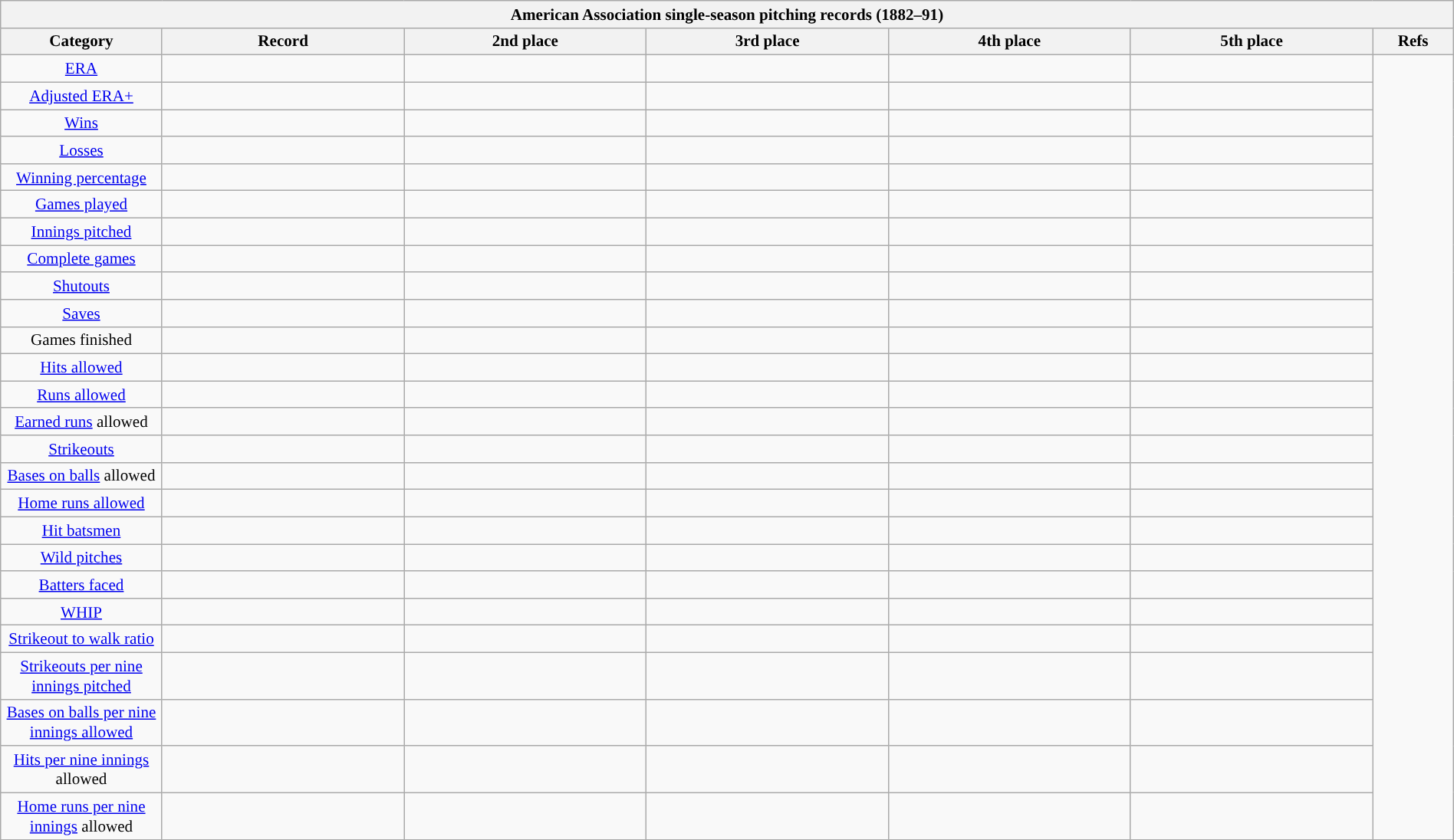<table class="wikitable" style="text-align:center; font-size:88%; width:100%">
<tr>
<th colspan=7>American Association single-season pitching records (1882–91)</th>
</tr>
<tr>
<th scope="col" width=10%>Category</th>
<th scope="col" width=15%>Record</th>
<th scope="col" width=15%>2nd place</th>
<th scope="col" width=15%>3rd place</th>
<th scope="col" width=15%>4th place</th>
<th scope="col" width=15%>5th place</th>
<th scope="col" width=5%>Refs</th>
</tr>
<tr>
<td><a href='#'>ERA</a></td>
<td></td>
<td></td>
<td></td>
<td></td>
<td></td>
</tr>
<tr>
<td><a href='#'>Adjusted ERA+</a></td>
<td></td>
<td></td>
<td></td>
<td></td>
<td></td>
</tr>
<tr>
<td><a href='#'>Wins</a></td>
<td></td>
<td></td>
<td></td>
<td></td>
<td></td>
</tr>
<tr>
<td><a href='#'>Losses</a></td>
<td></td>
<td></td>
<td></td>
<td></td>
<td></td>
</tr>
<tr>
<td><a href='#'>Winning percentage</a></td>
<td></td>
<td></td>
<td></td>
<td></td>
<td></td>
</tr>
<tr>
<td><a href='#'>Games played</a></td>
<td></td>
<td></td>
<td></td>
<td></td>
<td></td>
</tr>
<tr>
<td><a href='#'>Innings pitched</a></td>
<td></td>
<td></td>
<td></td>
<td></td>
<td></td>
</tr>
<tr>
<td><a href='#'>Complete games</a></td>
<td></td>
<td></td>
<td></td>
<td></td>
<td></td>
</tr>
<tr>
<td><a href='#'>Shutouts</a></td>
<td></td>
<td></td>
<td></td>
<td></td>
<td></td>
</tr>
<tr>
<td><a href='#'>Saves</a></td>
<td></td>
<td></td>
<td></td>
<td></td>
<td></td>
</tr>
<tr>
<td>Games finished</td>
<td></td>
<td></td>
<td></td>
<td></td>
<td></td>
</tr>
<tr>
<td><a href='#'>Hits allowed</a></td>
<td></td>
<td></td>
<td></td>
<td></td>
<td></td>
</tr>
<tr>
<td><a href='#'>Runs allowed</a></td>
<td></td>
<td></td>
<td></td>
<td></td>
<td></td>
</tr>
<tr>
<td><a href='#'>Earned runs</a> allowed</td>
<td></td>
<td></td>
<td></td>
<td></td>
<td></td>
</tr>
<tr>
<td><a href='#'>Strikeouts</a></td>
<td></td>
<td></td>
<td></td>
<td></td>
<td></td>
</tr>
<tr>
<td><a href='#'>Bases on balls</a> allowed</td>
<td></td>
<td></td>
<td></td>
<td></td>
<td></td>
</tr>
<tr>
<td><a href='#'>Home runs allowed</a></td>
<td></td>
<td></td>
<td></td>
<td></td>
<td></td>
</tr>
<tr>
<td><a href='#'>Hit batsmen</a></td>
<td></td>
<td></td>
<td></td>
<td></td>
<td></td>
</tr>
<tr>
<td><a href='#'>Wild pitches</a></td>
<td></td>
<td></td>
<td></td>
<td></td>
<td></td>
</tr>
<tr>
<td><a href='#'>Batters faced</a></td>
<td></td>
<td></td>
<td></td>
<td></td>
<td></td>
</tr>
<tr>
<td><a href='#'>WHIP</a></td>
<td></td>
<td></td>
<td></td>
<td></td>
<td></td>
</tr>
<tr>
<td><a href='#'>Strikeout to walk ratio</a></td>
<td></td>
<td></td>
<td></td>
<td></td>
<td></td>
</tr>
<tr>
<td><a href='#'>Strikeouts per nine innings pitched</a></td>
<td></td>
<td></td>
<td></td>
<td></td>
<td></td>
</tr>
<tr>
<td><a href='#'>Bases on balls per nine innings allowed</a></td>
<td></td>
<td></td>
<td></td>
<td></td>
<td></td>
</tr>
<tr>
<td><a href='#'>Hits per nine innings</a> allowed</td>
<td></td>
<td></td>
<td></td>
<td></td>
<td></td>
</tr>
<tr>
<td><a href='#'>Home runs per nine innings</a> allowed</td>
<td></td>
<td></td>
<td></td>
<td></td>
<td></td>
</tr>
<tr>
</tr>
</table>
